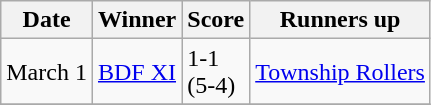<table class="wikitable sortable plainrowheaders">
<tr>
<th scope="col">Date</th>
<th scope="col">Winner</th>
<th scope="col">Score</th>
<th scope="col">Runners up</th>
</tr>
<tr>
<td>March 1</td>
<td><a href='#'>BDF XI</a></td>
<td>1-1<br>(5-4)</td>
<td><a href='#'>Township Rollers</a></td>
</tr>
<tr>
</tr>
</table>
